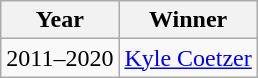<table class="wikitable">
<tr>
<th>Year</th>
<th>Winner</th>
</tr>
<tr>
<td>2011–2020</td>
<td> <a href='#'>Kyle Coetzer</a></td>
</tr>
</table>
